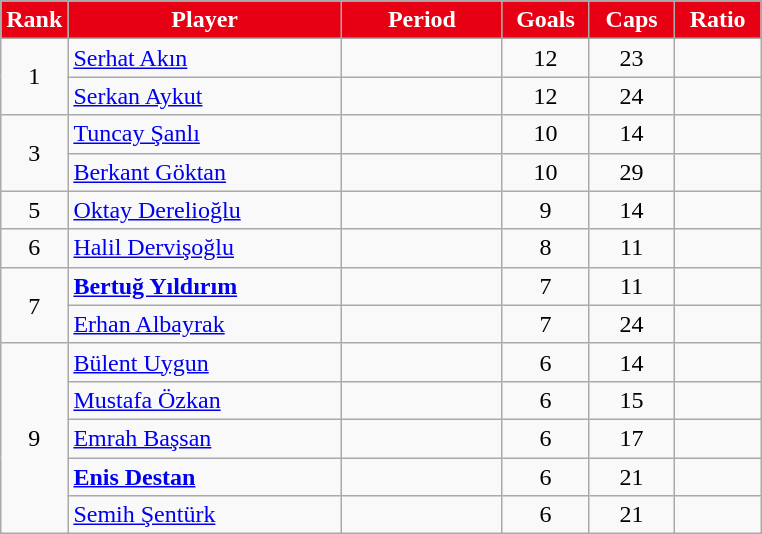<table class="wikitable sortable" style="text-align:center">
<tr>
<th style="width:25px;background:#E70013;color:#FFFFFF">Rank</th>
<th style="width:175px;background:#E70013;color:#FFFFFF">Player</th>
<th style="width:100px;background:#E70013;color:#FFFFFF">Period</th>
<th style="width:50px;background:#E70013;color:#FFFFFF">Goals</th>
<th style="width:50px;background:#E70013;color:#FFFFFF">Caps</th>
<th style="width:50px;background:#E70013;color:#FFFFFF">Ratio</th>
</tr>
<tr>
<td rowspan=2>1</td>
<td align="left"><a href='#'>Serhat Akın</a></td>
<td></td>
<td>12</td>
<td>23</td>
<td></td>
</tr>
<tr>
<td align="left"><a href='#'>Serkan Aykut</a></td>
<td></td>
<td>12</td>
<td>24</td>
<td></td>
</tr>
<tr>
<td rowspan=2>3</td>
<td align="left"><a href='#'>Tuncay Şanlı</a></td>
<td></td>
<td>10</td>
<td>14</td>
<td></td>
</tr>
<tr>
<td align="left"><a href='#'>Berkant Göktan</a></td>
<td></td>
<td>10</td>
<td>29</td>
<td></td>
</tr>
<tr>
<td>5</td>
<td align="left"><a href='#'>Oktay Derelioğlu</a></td>
<td></td>
<td>9</td>
<td>14</td>
<td></td>
</tr>
<tr>
<td>6</td>
<td align="left"><a href='#'>Halil Dervişoğlu</a></td>
<td></td>
<td>8</td>
<td>11</td>
<td></td>
</tr>
<tr>
<td rowspan=2>7</td>
<td align="left"><strong><a href='#'>Bertuğ Yıldırım</a></strong></td>
<td></td>
<td>7</td>
<td>11</td>
<td></td>
</tr>
<tr>
<td align="left"><a href='#'>Erhan Albayrak</a></td>
<td></td>
<td>7</td>
<td>24</td>
<td></td>
</tr>
<tr>
<td rowspan=5>9</td>
<td align="left"><a href='#'>Bülent Uygun</a></td>
<td></td>
<td>6</td>
<td>14</td>
<td></td>
</tr>
<tr>
<td align="left"><a href='#'>Mustafa Özkan</a></td>
<td></td>
<td>6</td>
<td>15</td>
<td></td>
</tr>
<tr>
<td align="left"><a href='#'>Emrah Başsan</a></td>
<td></td>
<td>6</td>
<td>17</td>
<td></td>
</tr>
<tr>
<td align="left"><strong><a href='#'>Enis Destan</a></strong></td>
<td></td>
<td>6</td>
<td>21</td>
<td></td>
</tr>
<tr>
<td align="left"><a href='#'>Semih Şentürk</a></td>
<td></td>
<td>6</td>
<td>21</td>
<td></td>
</tr>
</table>
